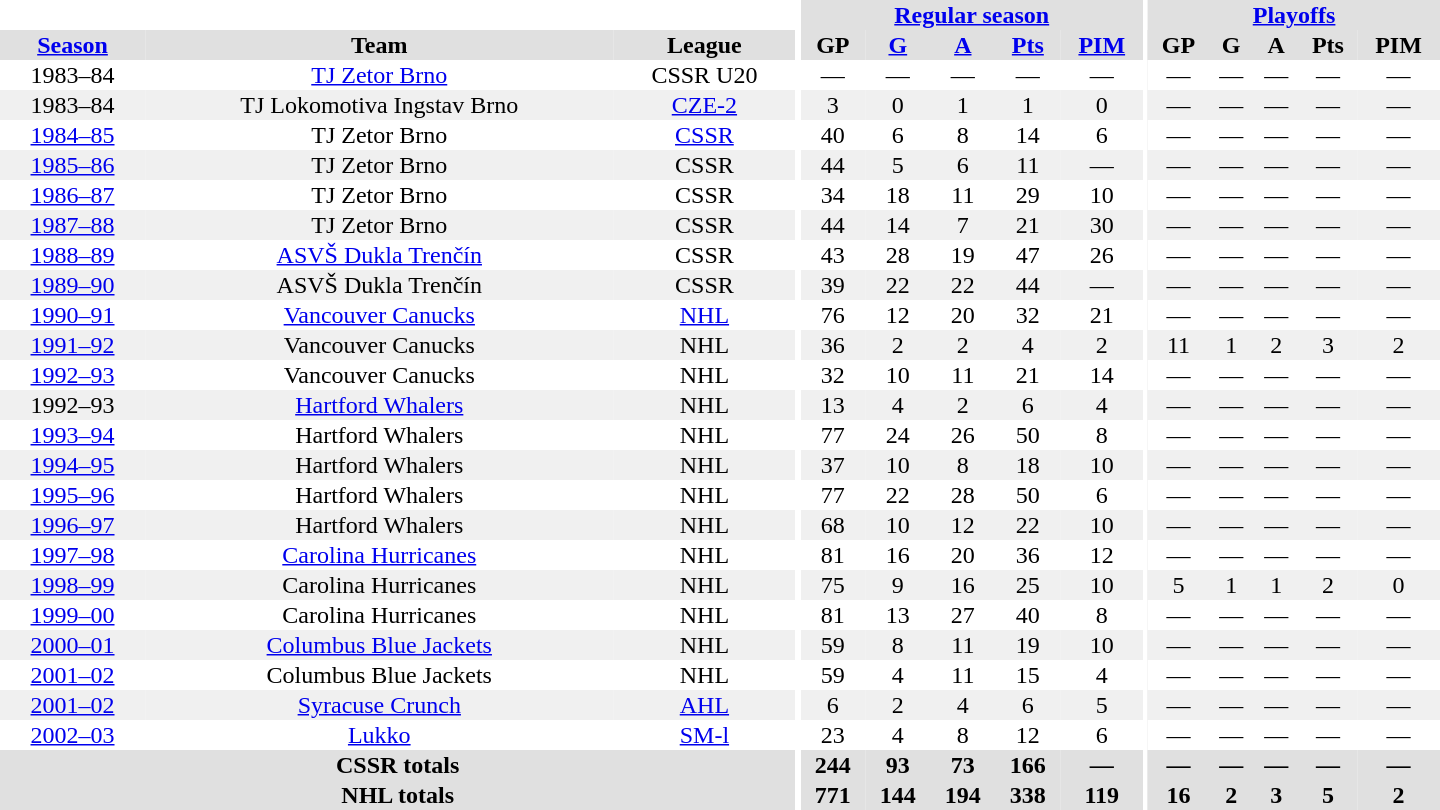<table border="0" cellpadding="1" cellspacing="0" style="text-align:center; width:60em">
<tr bgcolor="#e0e0e0">
<th colspan="3" bgcolor="#ffffff"></th>
<th rowspan="100" bgcolor="#ffffff"></th>
<th colspan="5"><a href='#'>Regular season</a></th>
<th rowspan="100" bgcolor="#ffffff"></th>
<th colspan="5"><a href='#'>Playoffs</a></th>
</tr>
<tr bgcolor="#e0e0e0">
<th><a href='#'>Season</a></th>
<th>Team</th>
<th>League</th>
<th>GP</th>
<th><a href='#'>G</a></th>
<th><a href='#'>A</a></th>
<th><a href='#'>Pts</a></th>
<th><a href='#'>PIM</a></th>
<th>GP</th>
<th>G</th>
<th>A</th>
<th>Pts</th>
<th>PIM</th>
</tr>
<tr>
<td>1983–84</td>
<td><a href='#'>TJ Zetor Brno</a></td>
<td>CSSR U20</td>
<td>—</td>
<td>—</td>
<td>—</td>
<td>—</td>
<td>—</td>
<td>—</td>
<td>—</td>
<td>—</td>
<td>—</td>
<td>—</td>
</tr>
<tr bgcolor="#f0f0f0">
<td>1983–84</td>
<td>TJ Lokomotiva Ingstav Brno</td>
<td><a href='#'>CZE-2</a></td>
<td>3</td>
<td>0</td>
<td>1</td>
<td>1</td>
<td>0</td>
<td>—</td>
<td>—</td>
<td>—</td>
<td>—</td>
<td>—</td>
</tr>
<tr>
<td><a href='#'>1984–85</a></td>
<td>TJ Zetor Brno</td>
<td><a href='#'>CSSR</a></td>
<td>40</td>
<td>6</td>
<td>8</td>
<td>14</td>
<td>6</td>
<td>—</td>
<td>—</td>
<td>—</td>
<td>—</td>
<td>—</td>
</tr>
<tr bgcolor="#f0f0f0">
<td><a href='#'>1985–86</a></td>
<td>TJ Zetor Brno</td>
<td>CSSR</td>
<td>44</td>
<td>5</td>
<td>6</td>
<td>11</td>
<td>—</td>
<td>—</td>
<td>—</td>
<td>—</td>
<td>—</td>
<td>—</td>
</tr>
<tr>
<td><a href='#'>1986–87</a></td>
<td>TJ Zetor Brno</td>
<td>CSSR</td>
<td>34</td>
<td>18</td>
<td>11</td>
<td>29</td>
<td>10</td>
<td>—</td>
<td>—</td>
<td>—</td>
<td>—</td>
<td>—</td>
</tr>
<tr bgcolor="#f0f0f0">
<td><a href='#'>1987–88</a></td>
<td>TJ Zetor Brno</td>
<td>CSSR</td>
<td>44</td>
<td>14</td>
<td>7</td>
<td>21</td>
<td>30</td>
<td>—</td>
<td>—</td>
<td>—</td>
<td>—</td>
<td>—</td>
</tr>
<tr>
<td><a href='#'>1988–89</a></td>
<td><a href='#'>ASVŠ Dukla Trenčín</a></td>
<td>CSSR</td>
<td>43</td>
<td>28</td>
<td>19</td>
<td>47</td>
<td>26</td>
<td>—</td>
<td>—</td>
<td>—</td>
<td>—</td>
<td>—</td>
</tr>
<tr bgcolor="#f0f0f0">
<td><a href='#'>1989–90</a></td>
<td>ASVŠ Dukla Trenčín</td>
<td>CSSR</td>
<td>39</td>
<td>22</td>
<td>22</td>
<td>44</td>
<td>—</td>
<td>—</td>
<td>—</td>
<td>—</td>
<td>—</td>
<td>—</td>
</tr>
<tr>
<td><a href='#'>1990–91</a></td>
<td><a href='#'>Vancouver Canucks</a></td>
<td><a href='#'>NHL</a></td>
<td>76</td>
<td>12</td>
<td>20</td>
<td>32</td>
<td>21</td>
<td>—</td>
<td>—</td>
<td>—</td>
<td>—</td>
<td>—</td>
</tr>
<tr bgcolor="#f0f0f0">
<td><a href='#'>1991–92</a></td>
<td>Vancouver Canucks</td>
<td>NHL</td>
<td>36</td>
<td>2</td>
<td>2</td>
<td>4</td>
<td>2</td>
<td>11</td>
<td>1</td>
<td>2</td>
<td>3</td>
<td>2</td>
</tr>
<tr>
<td><a href='#'>1992–93</a></td>
<td>Vancouver Canucks</td>
<td>NHL</td>
<td>32</td>
<td>10</td>
<td>11</td>
<td>21</td>
<td>14</td>
<td>—</td>
<td>—</td>
<td>—</td>
<td>—</td>
<td>—</td>
</tr>
<tr bgcolor="#f0f0f0">
<td>1992–93</td>
<td><a href='#'>Hartford Whalers</a></td>
<td>NHL</td>
<td>13</td>
<td>4</td>
<td>2</td>
<td>6</td>
<td>4</td>
<td>—</td>
<td>—</td>
<td>—</td>
<td>—</td>
<td>—</td>
</tr>
<tr>
<td><a href='#'>1993–94</a></td>
<td>Hartford Whalers</td>
<td>NHL</td>
<td>77</td>
<td>24</td>
<td>26</td>
<td>50</td>
<td>8</td>
<td>—</td>
<td>—</td>
<td>—</td>
<td>—</td>
<td>—</td>
</tr>
<tr bgcolor="#f0f0f0">
<td><a href='#'>1994–95</a></td>
<td>Hartford Whalers</td>
<td>NHL</td>
<td>37</td>
<td>10</td>
<td>8</td>
<td>18</td>
<td>10</td>
<td>—</td>
<td>—</td>
<td>—</td>
<td>—</td>
<td>—</td>
</tr>
<tr>
<td><a href='#'>1995–96</a></td>
<td>Hartford Whalers</td>
<td>NHL</td>
<td>77</td>
<td>22</td>
<td>28</td>
<td>50</td>
<td>6</td>
<td>—</td>
<td>—</td>
<td>—</td>
<td>—</td>
<td>—</td>
</tr>
<tr bgcolor="#f0f0f0">
<td><a href='#'>1996–97</a></td>
<td>Hartford Whalers</td>
<td>NHL</td>
<td>68</td>
<td>10</td>
<td>12</td>
<td>22</td>
<td>10</td>
<td>—</td>
<td>—</td>
<td>—</td>
<td>—</td>
<td>—</td>
</tr>
<tr>
<td><a href='#'>1997–98</a></td>
<td><a href='#'>Carolina Hurricanes</a></td>
<td>NHL</td>
<td>81</td>
<td>16</td>
<td>20</td>
<td>36</td>
<td>12</td>
<td>—</td>
<td>—</td>
<td>—</td>
<td>—</td>
<td>—</td>
</tr>
<tr bgcolor="#f0f0f0">
<td><a href='#'>1998–99</a></td>
<td>Carolina Hurricanes</td>
<td>NHL</td>
<td>75</td>
<td>9</td>
<td>16</td>
<td>25</td>
<td>10</td>
<td>5</td>
<td>1</td>
<td>1</td>
<td>2</td>
<td>0</td>
</tr>
<tr>
<td><a href='#'>1999–00</a></td>
<td>Carolina Hurricanes</td>
<td>NHL</td>
<td>81</td>
<td>13</td>
<td>27</td>
<td>40</td>
<td>8</td>
<td>—</td>
<td>—</td>
<td>—</td>
<td>—</td>
<td>—</td>
</tr>
<tr bgcolor="#f0f0f0">
<td><a href='#'>2000–01</a></td>
<td><a href='#'>Columbus Blue Jackets</a></td>
<td>NHL</td>
<td>59</td>
<td>8</td>
<td>11</td>
<td>19</td>
<td>10</td>
<td>—</td>
<td>—</td>
<td>—</td>
<td>—</td>
<td>—</td>
</tr>
<tr>
<td><a href='#'>2001–02</a></td>
<td>Columbus Blue Jackets</td>
<td>NHL</td>
<td>59</td>
<td>4</td>
<td>11</td>
<td>15</td>
<td>4</td>
<td>—</td>
<td>—</td>
<td>—</td>
<td>—</td>
<td>—</td>
</tr>
<tr bgcolor="#f0f0f0">
<td><a href='#'>2001–02</a></td>
<td><a href='#'>Syracuse Crunch</a></td>
<td><a href='#'>AHL</a></td>
<td>6</td>
<td>2</td>
<td>4</td>
<td>6</td>
<td>5</td>
<td>—</td>
<td>—</td>
<td>—</td>
<td>—</td>
<td>—</td>
</tr>
<tr>
<td><a href='#'>2002–03</a></td>
<td><a href='#'>Lukko</a></td>
<td><a href='#'>SM-l</a></td>
<td>23</td>
<td>4</td>
<td>8</td>
<td>12</td>
<td>6</td>
<td>—</td>
<td>—</td>
<td>—</td>
<td>—</td>
<td>—</td>
</tr>
<tr bgcolor="#e0e0e0">
<th colspan="3">CSSR totals</th>
<th>244</th>
<th>93</th>
<th>73</th>
<th>166</th>
<th>—</th>
<th>—</th>
<th>—</th>
<th>—</th>
<th>—</th>
<th>—</th>
</tr>
<tr bgcolor="#e0e0e0">
<th colspan="3">NHL totals</th>
<th>771</th>
<th>144</th>
<th>194</th>
<th>338</th>
<th>119</th>
<th>16</th>
<th>2</th>
<th>3</th>
<th>5</th>
<th>2</th>
</tr>
</table>
